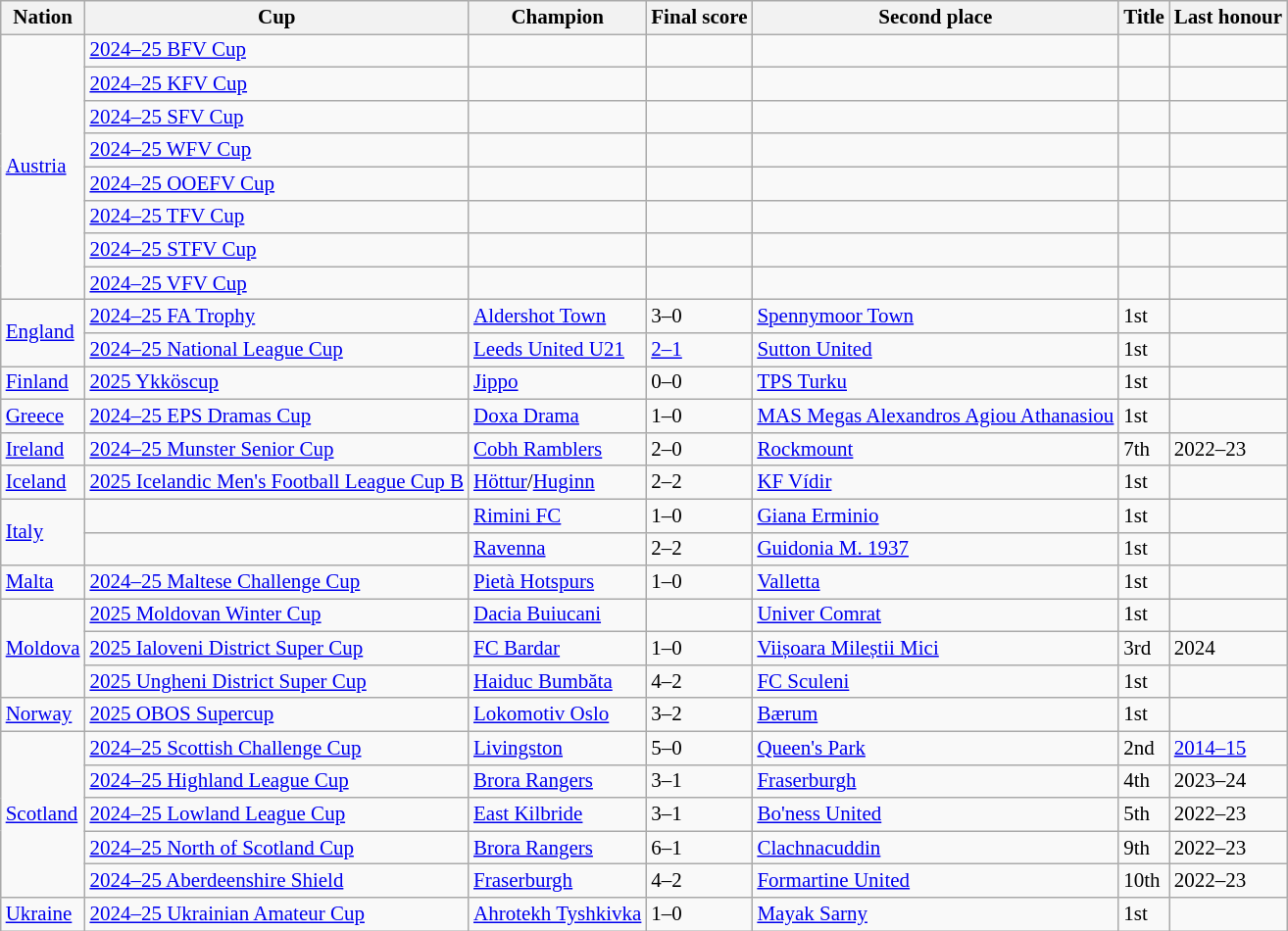<table class=wikitable style="font-size:14px">
<tr>
<th>Nation</th>
<th>Cup</th>
<th>Champion</th>
<th>Final score</th>
<th>Second place</th>
<th data-sort-type="number">Title</th>
<th>Last honour</th>
</tr>
<tr>
<td rowspan=8> <a href='#'>Austria</a></td>
<td><a href='#'>2024–25 BFV Cup</a></td>
<td></td>
<td></td>
<td></td>
<td></td>
<td></td>
</tr>
<tr>
<td><a href='#'>2024–25 KFV Cup</a></td>
<td></td>
<td></td>
<td></td>
<td></td>
<td></td>
</tr>
<tr>
<td><a href='#'>2024–25 SFV Cup</a></td>
<td></td>
<td></td>
<td></td>
<td></td>
<td></td>
</tr>
<tr>
<td><a href='#'>2024–25 WFV Cup</a></td>
<td></td>
<td></td>
<td></td>
<td></td>
<td></td>
</tr>
<tr>
<td><a href='#'>2024–25 OOEFV Cup</a></td>
<td></td>
<td></td>
<td></td>
<td></td>
<td></td>
</tr>
<tr>
<td><a href='#'>2024–25 TFV Cup</a></td>
<td></td>
<td></td>
<td></td>
<td></td>
<td></td>
</tr>
<tr>
<td><a href='#'>2024–25 STFV Cup</a></td>
<td></td>
<td></td>
<td></td>
<td></td>
<td></td>
</tr>
<tr>
<td><a href='#'>2024–25 VFV Cup</a></td>
<td></td>
<td></td>
<td></td>
<td></td>
<td></td>
</tr>
<tr>
<td rowspan=2> <a href='#'>England</a></td>
<td><a href='#'>2024–25 FA Trophy</a></td>
<td><a href='#'>Aldershot Town</a></td>
<td>3–0</td>
<td><a href='#'>Spennymoor Town</a></td>
<td>1st</td>
<td></td>
</tr>
<tr>
<td><a href='#'>2024–25 National League Cup</a></td>
<td><a href='#'>Leeds United U21</a></td>
<td><a href='#'>2–1</a></td>
<td><a href='#'>Sutton United</a></td>
<td>1st</td>
<td></td>
</tr>
<tr>
<td rowspan=> <a href='#'>Finland</a></td>
<td><a href='#'>2025 Ykköscup</a></td>
<td><a href='#'>Jippo</a></td>
<td>0–0 </td>
<td><a href='#'>TPS Turku</a></td>
<td>1st</td>
<td></td>
</tr>
<tr>
<td rowspan=> <a href='#'>Greece</a></td>
<td><a href='#'>2024–25 EPS Dramas Cup</a></td>
<td><a href='#'>Doxa Drama</a></td>
<td>1–0</td>
<td><a href='#'>MAS Megas Alexandros Agiou Athanasiou</a></td>
<td>1st</td>
<td></td>
</tr>
<tr>
<td rowspan=> <a href='#'>Ireland</a></td>
<td><a href='#'>2024–25 Munster Senior Cup</a></td>
<td><a href='#'>Cobh Ramblers</a></td>
<td>2–0</td>
<td><a href='#'>Rockmount</a></td>
<td>7th</td>
<td>2022–23</td>
</tr>
<tr>
<td rowspan=> <a href='#'>Iceland</a></td>
<td><a href='#'>2025 Icelandic Men's Football League Cup B</a></td>
<td><a href='#'>Höttur</a>/<a href='#'>Huginn</a></td>
<td>2–2 </td>
<td><a href='#'>KF Vídir</a></td>
<td>1st</td>
<td></td>
</tr>
<tr>
<td rowspan=2> <a href='#'>Italy</a></td>
<td></td>
<td><a href='#'>Rimini FC</a></td>
<td>1–0</td>
<td><a href='#'>Giana Erminio</a></td>
<td>1st</td>
<td></td>
</tr>
<tr>
<td></td>
<td><a href='#'>Ravenna</a></td>
<td>2–2 </td>
<td><a href='#'>Guidonia M. 1937</a></td>
<td>1st</td>
<td></td>
</tr>
<tr>
<td rowspan=> <a href='#'>Malta</a></td>
<td><a href='#'>2024–25 Maltese Challenge Cup</a></td>
<td><a href='#'>Pietà Hotspurs</a></td>
<td>1–0</td>
<td><a href='#'>Valletta</a></td>
<td>1st</td>
<td></td>
</tr>
<tr>
<td rowspan=3> <a href='#'>Moldova</a></td>
<td><a href='#'>2025 Moldovan Winter Cup</a></td>
<td><a href='#'>Dacia Buiucani</a></td>
<td></td>
<td><a href='#'>Univer Comrat</a></td>
<td>1st</td>
<td></td>
</tr>
<tr>
<td><a href='#'>2025 Ialoveni District Super Cup</a></td>
<td><a href='#'>FC Bardar</a></td>
<td>1–0</td>
<td><a href='#'>Viișoara Mileștii Mici</a></td>
<td>3rd</td>
<td>2024</td>
</tr>
<tr>
<td><a href='#'>2025 Ungheni District Super Cup</a></td>
<td><a href='#'>Haiduc Bumbăta</a></td>
<td>4–2</td>
<td><a href='#'>FC Sculeni</a></td>
<td>1st</td>
<td></td>
</tr>
<tr>
<td rowspan=> <a href='#'>Norway</a></td>
<td><a href='#'>2025 OBOS Supercup</a></td>
<td><a href='#'>Lokomotiv Oslo</a></td>
<td>3–2 </td>
<td><a href='#'>Bærum</a></td>
<td>1st</td>
<td></td>
</tr>
<tr>
<td rowspan="5"> <a href='#'>Scotland</a></td>
<td><a href='#'>2024–25 Scottish Challenge Cup</a></td>
<td><a href='#'>Livingston</a></td>
<td>5–0</td>
<td><a href='#'>Queen's Park</a></td>
<td>2nd</td>
<td><a href='#'>2014–15</a></td>
</tr>
<tr>
<td><a href='#'>2024–25 Highland League Cup</a></td>
<td><a href='#'>Brora Rangers</a></td>
<td>3–1</td>
<td><a href='#'>Fraserburgh</a></td>
<td>4th</td>
<td>2023–24</td>
</tr>
<tr>
<td><a href='#'>2024–25 Lowland League Cup</a></td>
<td><a href='#'>East Kilbride</a></td>
<td>3–1</td>
<td><a href='#'>Bo'ness United</a></td>
<td>5th</td>
<td>2022–23</td>
</tr>
<tr>
<td><a href='#'>2024–25 North of Scotland Cup</a></td>
<td><a href='#'>Brora Rangers</a></td>
<td>6–1</td>
<td><a href='#'>Clachnacuddin</a></td>
<td>9th</td>
<td>2022–23</td>
</tr>
<tr>
<td><a href='#'>2024–25 Aberdeenshire Shield</a></td>
<td><a href='#'>Fraserburgh</a></td>
<td>4–2</td>
<td><a href='#'>Formartine United</a></td>
<td>10th</td>
<td>2022–23</td>
</tr>
<tr>
<td rowspan=> <a href='#'>Ukraine</a></td>
<td><a href='#'>2024–25 Ukrainian Amateur Cup</a></td>
<td><a href='#'>Ahrotekh Tyshkivka</a></td>
<td>1–0</td>
<td><a href='#'>Mayak Sarny</a></td>
<td>1st</td>
<td></td>
</tr>
</table>
